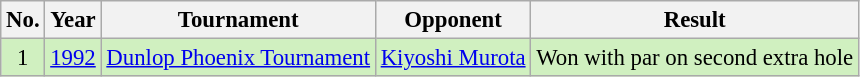<table class="wikitable" style="font-size:95%;">
<tr>
<th>No.</th>
<th>Year</th>
<th>Tournament</th>
<th>Opponent</th>
<th>Result</th>
</tr>
<tr style="background:#D0F0C0;">
<td align=center>1</td>
<td><a href='#'>1992</a></td>
<td><a href='#'>Dunlop Phoenix Tournament</a></td>
<td> <a href='#'>Kiyoshi Murota</a></td>
<td>Won with par on second extra hole</td>
</tr>
</table>
